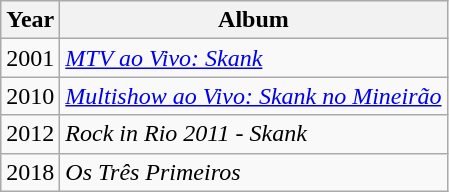<table class="wikitable">
<tr>
<th>Year</th>
<th>Album</th>
</tr>
<tr>
<td>2001</td>
<td><em><a href='#'>MTV ao Vivo: Skank</a></em></td>
</tr>
<tr>
<td>2010</td>
<td><em><a href='#'>Multishow ao Vivo: Skank no Mineirão</a></em></td>
</tr>
<tr>
<td>2012</td>
<td><em>Rock in Rio 2011 - Skank</em></td>
</tr>
<tr>
<td>2018</td>
<td><em>Os Três Primeiros</em></td>
</tr>
</table>
